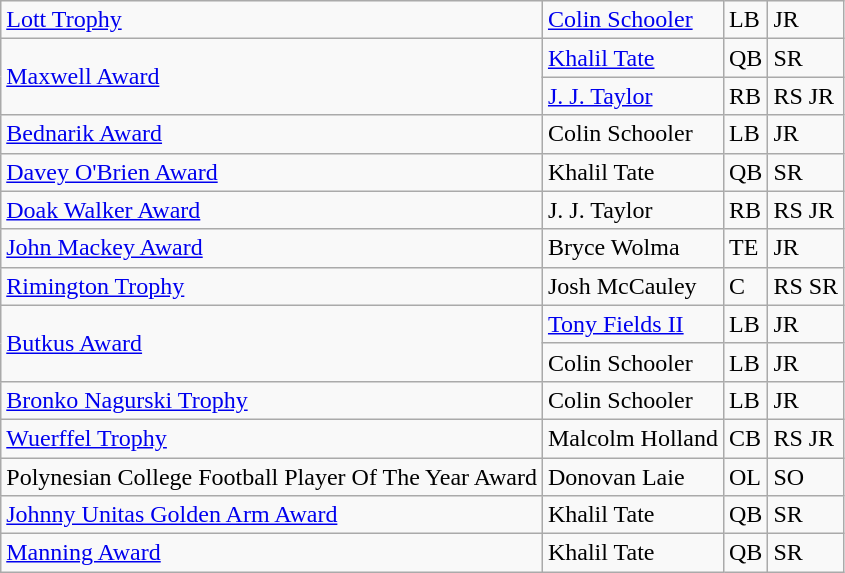<table class="wikitable">
<tr>
<td><a href='#'>Lott Trophy</a></td>
<td><a href='#'>Colin Schooler</a></td>
<td>LB</td>
<td>JR</td>
</tr>
<tr>
<td rowspan=2><a href='#'>Maxwell Award</a></td>
<td><a href='#'>Khalil Tate</a></td>
<td>QB</td>
<td>SR</td>
</tr>
<tr>
<td><a href='#'>J. J. Taylor</a></td>
<td>RB</td>
<td>RS JR</td>
</tr>
<tr>
<td><a href='#'>Bednarik Award</a></td>
<td>Colin Schooler</td>
<td>LB</td>
<td>JR</td>
</tr>
<tr>
<td><a href='#'>Davey O'Brien Award</a></td>
<td>Khalil Tate</td>
<td>QB</td>
<td>SR</td>
</tr>
<tr>
<td><a href='#'>Doak Walker Award</a></td>
<td>J. J. Taylor</td>
<td>RB</td>
<td>RS JR</td>
</tr>
<tr>
<td><a href='#'>John Mackey Award</a></td>
<td>Bryce Wolma</td>
<td>TE</td>
<td>JR</td>
</tr>
<tr>
<td><a href='#'>Rimington Trophy</a></td>
<td>Josh McCauley</td>
<td>C</td>
<td>RS SR</td>
</tr>
<tr>
<td rowspan=2><a href='#'>Butkus Award</a></td>
<td><a href='#'>Tony Fields II</a></td>
<td>LB</td>
<td>JR</td>
</tr>
<tr>
<td>Colin Schooler</td>
<td>LB</td>
<td>JR</td>
</tr>
<tr>
<td><a href='#'>Bronko Nagurski Trophy</a></td>
<td>Colin Schooler</td>
<td>LB</td>
<td>JR</td>
</tr>
<tr>
<td><a href='#'>Wuerffel Trophy</a></td>
<td>Malcolm Holland</td>
<td>CB</td>
<td>RS JR</td>
</tr>
<tr>
<td>Polynesian College Football Player Of The Year Award</td>
<td>Donovan Laie</td>
<td>OL</td>
<td>SO</td>
</tr>
<tr>
<td><a href='#'>Johnny Unitas Golden Arm Award</a></td>
<td>Khalil Tate</td>
<td>QB</td>
<td>SR</td>
</tr>
<tr>
<td><a href='#'>Manning Award</a></td>
<td>Khalil Tate</td>
<td>QB</td>
<td>SR</td>
</tr>
</table>
